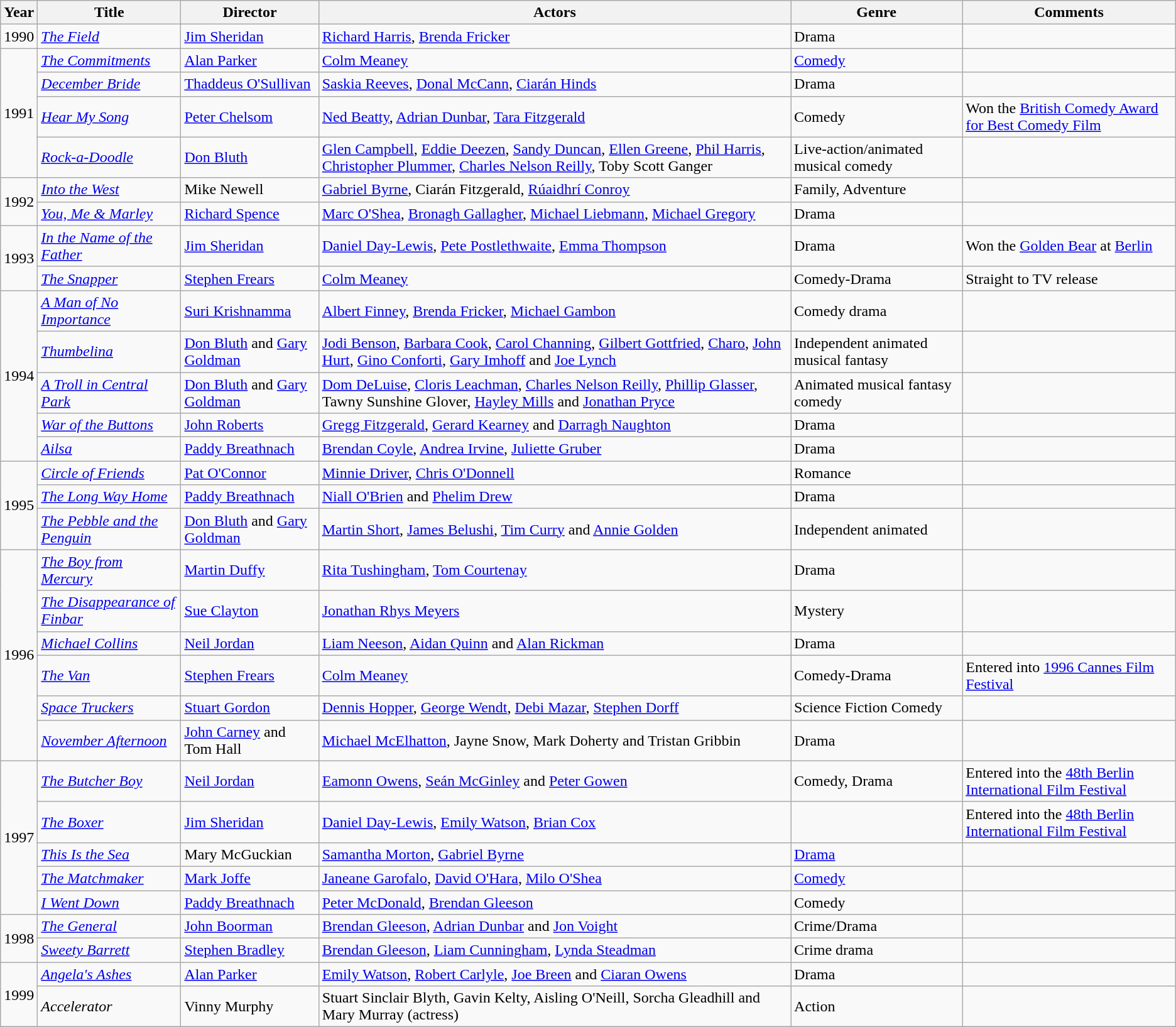<table class="wikitable">
<tr>
<th>Year</th>
<th>Title</th>
<th>Director</th>
<th>Actors</th>
<th>Genre</th>
<th>Comments</th>
</tr>
<tr>
<td>1990</td>
<td><em><a href='#'>The Field</a></em></td>
<td><a href='#'>Jim Sheridan</a></td>
<td><a href='#'>Richard Harris</a>, <a href='#'>Brenda Fricker</a></td>
<td>Drama</td>
<td></td>
</tr>
<tr>
<td rowspan="4">1991</td>
<td><em><a href='#'>The Commitments</a></em></td>
<td><a href='#'>Alan Parker</a></td>
<td><a href='#'>Colm Meaney</a></td>
<td><a href='#'>Comedy</a></td>
<td></td>
</tr>
<tr>
<td><em><a href='#'>December Bride</a></em></td>
<td><a href='#'>Thaddeus O'Sullivan</a></td>
<td><a href='#'>Saskia Reeves</a>, <a href='#'>Donal McCann</a>, <a href='#'>Ciarán Hinds</a></td>
<td>Drama</td>
<td></td>
</tr>
<tr>
<td><em><a href='#'>Hear My Song</a></em></td>
<td><a href='#'>Peter Chelsom</a></td>
<td><a href='#'>Ned Beatty</a>, <a href='#'>Adrian Dunbar</a>, <a href='#'>Tara Fitzgerald</a></td>
<td>Comedy</td>
<td>Won the <a href='#'>British Comedy Award for Best Comedy Film</a></td>
</tr>
<tr>
<td><em><a href='#'>Rock-a-Doodle</a></em></td>
<td><a href='#'>Don Bluth</a></td>
<td><a href='#'>Glen Campbell</a>, <a href='#'>Eddie Deezen</a>, <a href='#'>Sandy Duncan</a>, <a href='#'>Ellen Greene</a>, <a href='#'>Phil Harris</a>, <a href='#'>Christopher Plummer</a>, <a href='#'>Charles Nelson Reilly</a>, Toby Scott Ganger</td>
<td>Live-action/animated musical comedy</td>
<td></td>
</tr>
<tr>
<td rowspan="2">1992</td>
<td><em><a href='#'>Into the West</a></em></td>
<td>Mike Newell</td>
<td><a href='#'>Gabriel Byrne</a>, Ciarán Fitzgerald, <a href='#'>Rúaidhrí Conroy</a></td>
<td>Family, Adventure</td>
<td></td>
</tr>
<tr>
<td><em><a href='#'>You, Me & Marley</a></em></td>
<td><a href='#'>Richard Spence</a></td>
<td><a href='#'>Marc O'Shea</a>, <a href='#'>Bronagh Gallagher</a>, <a href='#'>Michael Liebmann</a>, <a href='#'>Michael Gregory</a></td>
<td>Drama</td>
<td></td>
</tr>
<tr>
<td rowspan="2">1993</td>
<td><em><a href='#'>In the Name of the Father</a></em></td>
<td><a href='#'>Jim Sheridan</a></td>
<td><a href='#'>Daniel Day-Lewis</a>, <a href='#'>Pete Postlethwaite</a>, <a href='#'>Emma Thompson</a></td>
<td>Drama</td>
<td>Won the <a href='#'>Golden Bear</a> at <a href='#'>Berlin</a></td>
</tr>
<tr>
<td><em><a href='#'>The Snapper</a></em></td>
<td><a href='#'>Stephen Frears</a></td>
<td><a href='#'>Colm Meaney</a></td>
<td>Comedy-Drama</td>
<td>Straight to TV release</td>
</tr>
<tr>
<td rowspan="5">1994</td>
<td><em><a href='#'>A Man of No Importance</a></em></td>
<td><a href='#'>Suri Krishnamma</a></td>
<td><a href='#'>Albert Finney</a>, <a href='#'>Brenda Fricker</a>, <a href='#'>Michael Gambon</a></td>
<td>Comedy drama</td>
<td></td>
</tr>
<tr>
<td><em><a href='#'>Thumbelina</a></em></td>
<td><a href='#'>Don Bluth</a> and <a href='#'>Gary Goldman</a></td>
<td><a href='#'>Jodi Benson</a>, <a href='#'>Barbara Cook</a>, <a href='#'>Carol Channing</a>, <a href='#'>Gilbert Gottfried</a>, <a href='#'>Charo</a>, <a href='#'>John Hurt</a>, <a href='#'>Gino Conforti</a>, <a href='#'>Gary Imhoff</a> and <a href='#'>Joe Lynch</a></td>
<td>Independent animated musical fantasy</td>
<td></td>
</tr>
<tr>
<td><em><a href='#'>A Troll in Central Park</a></em></td>
<td><a href='#'>Don Bluth</a> and <a href='#'>Gary Goldman</a></td>
<td><a href='#'>Dom DeLuise</a>, <a href='#'>Cloris Leachman</a>, <a href='#'>Charles Nelson Reilly</a>, <a href='#'>Phillip Glasser</a>, Tawny Sunshine Glover, <a href='#'>Hayley Mills</a> and <a href='#'>Jonathan Pryce</a></td>
<td>Animated musical fantasy comedy</td>
<td></td>
</tr>
<tr>
<td><em><a href='#'>War of the Buttons</a></em></td>
<td><a href='#'>John Roberts</a></td>
<td><a href='#'>Gregg Fitzgerald</a>, <a href='#'>Gerard Kearney</a> and <a href='#'>Darragh Naughton</a></td>
<td>Drama</td>
<td></td>
</tr>
<tr>
<td><em><a href='#'>Ailsa</a></em></td>
<td><a href='#'>Paddy Breathnach</a></td>
<td><a href='#'>Brendan Coyle</a>, <a href='#'>Andrea Irvine</a>, <a href='#'>Juliette Gruber</a></td>
<td>Drama</td>
<td></td>
</tr>
<tr>
<td rowspan="3">1995</td>
<td><em><a href='#'>Circle of Friends</a></em></td>
<td><a href='#'>Pat O'Connor</a></td>
<td><a href='#'>Minnie Driver</a>, <a href='#'>Chris O'Donnell</a></td>
<td>Romance</td>
<td></td>
</tr>
<tr>
<td><em><a href='#'>The Long Way Home</a></em></td>
<td><a href='#'>Paddy Breathnach</a></td>
<td><a href='#'>Niall O'Brien</a> and <a href='#'>Phelim Drew</a></td>
<td>Drama</td>
<td></td>
</tr>
<tr>
<td><em><a href='#'>The Pebble and the Penguin</a></em></td>
<td><a href='#'>Don Bluth</a> and <a href='#'>Gary Goldman</a></td>
<td><a href='#'>Martin Short</a>, <a href='#'>James Belushi</a>, <a href='#'>Tim Curry</a> and <a href='#'>Annie Golden</a></td>
<td>Independent animated</td>
<td></td>
</tr>
<tr>
<td rowspan="6">1996</td>
<td><em><a href='#'>The Boy from Mercury</a></em></td>
<td><a href='#'>Martin Duffy</a></td>
<td><a href='#'>Rita Tushingham</a>, <a href='#'>Tom Courtenay</a></td>
<td>Drama</td>
<td></td>
</tr>
<tr>
<td><em><a href='#'>The Disappearance of Finbar</a></em></td>
<td><a href='#'>Sue Clayton</a></td>
<td><a href='#'>Jonathan Rhys Meyers</a></td>
<td>Mystery</td>
<td></td>
</tr>
<tr>
<td><em><a href='#'>Michael Collins</a></em></td>
<td><a href='#'>Neil Jordan</a></td>
<td><a href='#'>Liam Neeson</a>, <a href='#'>Aidan Quinn</a> and <a href='#'>Alan Rickman</a></td>
<td>Drama</td>
<td></td>
</tr>
<tr>
<td><em><a href='#'>The Van</a></em></td>
<td><a href='#'>Stephen Frears</a></td>
<td><a href='#'>Colm Meaney</a></td>
<td>Comedy-Drama</td>
<td>Entered into <a href='#'>1996 Cannes Film Festival</a></td>
</tr>
<tr>
<td><em><a href='#'>Space Truckers</a></em></td>
<td><a href='#'>Stuart Gordon</a></td>
<td><a href='#'>Dennis Hopper</a>, <a href='#'>George Wendt</a>, <a href='#'>Debi Mazar</a>, <a href='#'>Stephen Dorff</a></td>
<td>Science Fiction Comedy</td>
<td></td>
</tr>
<tr>
<td><em><a href='#'>November Afternoon</a></em></td>
<td><a href='#'>John Carney</a> and Tom Hall</td>
<td><a href='#'>Michael McElhatton</a>, Jayne Snow, Mark Doherty and Tristan Gribbin</td>
<td>Drama</td>
<td></td>
</tr>
<tr>
<td rowspan="5">1997</td>
<td><em><a href='#'>The Butcher Boy</a></em></td>
<td><a href='#'>Neil Jordan</a></td>
<td><a href='#'>Eamonn Owens</a>, <a href='#'>Seán McGinley</a> and <a href='#'>Peter Gowen</a></td>
<td>Comedy, Drama</td>
<td>Entered into the <a href='#'>48th Berlin International Film Festival</a></td>
</tr>
<tr>
<td><em><a href='#'>The Boxer</a></em></td>
<td><a href='#'>Jim Sheridan</a></td>
<td><a href='#'>Daniel Day-Lewis</a>, <a href='#'>Emily Watson</a>, <a href='#'>Brian Cox</a></td>
<td></td>
<td>Entered into the <a href='#'>48th Berlin International Film Festival</a></td>
</tr>
<tr>
<td><em><a href='#'>This Is the Sea</a></em></td>
<td>Mary McGuckian</td>
<td><a href='#'>Samantha Morton</a>, <a href='#'>Gabriel Byrne</a></td>
<td><a href='#'>Drama</a></td>
<td></td>
</tr>
<tr>
<td><em><a href='#'>The Matchmaker</a></em></td>
<td><a href='#'>Mark Joffe</a></td>
<td><a href='#'>Janeane Garofalo</a>, <a href='#'>David O'Hara</a>, <a href='#'>Milo O'Shea</a></td>
<td><a href='#'>Comedy</a></td>
<td></td>
</tr>
<tr>
<td><em><a href='#'>I Went Down</a></em></td>
<td><a href='#'>Paddy Breathnach</a></td>
<td><a href='#'>Peter McDonald</a>, <a href='#'>Brendan Gleeson</a></td>
<td>Comedy</td>
<td></td>
</tr>
<tr>
<td rowspan="2">1998</td>
<td><em><a href='#'>The General</a></em></td>
<td><a href='#'>John Boorman</a></td>
<td><a href='#'>Brendan Gleeson</a>, <a href='#'>Adrian Dunbar</a> and <a href='#'>Jon Voight</a></td>
<td>Crime/Drama</td>
<td></td>
</tr>
<tr>
<td><em><a href='#'>Sweety Barrett</a></em></td>
<td><a href='#'>Stephen Bradley</a></td>
<td><a href='#'>Brendan Gleeson</a>, <a href='#'>Liam Cunningham</a>, <a href='#'>Lynda Steadman</a></td>
<td>Crime drama</td>
<td></td>
</tr>
<tr>
<td rowspan="2">1999</td>
<td><em><a href='#'>Angela's Ashes</a></em></td>
<td><a href='#'>Alan Parker</a></td>
<td><a href='#'>Emily Watson</a>, <a href='#'>Robert Carlyle</a>, <a href='#'>Joe Breen</a> and <a href='#'>Ciaran Owens</a></td>
<td>Drama</td>
<td></td>
</tr>
<tr>
<td><em>Accelerator</em></td>
<td>Vinny Murphy</td>
<td>Stuart Sinclair Blyth, Gavin Kelty, Aisling O'Neill, Sorcha Gleadhill and Mary Murray (actress)</td>
<td>Action</td>
<td></td>
</tr>
</table>
